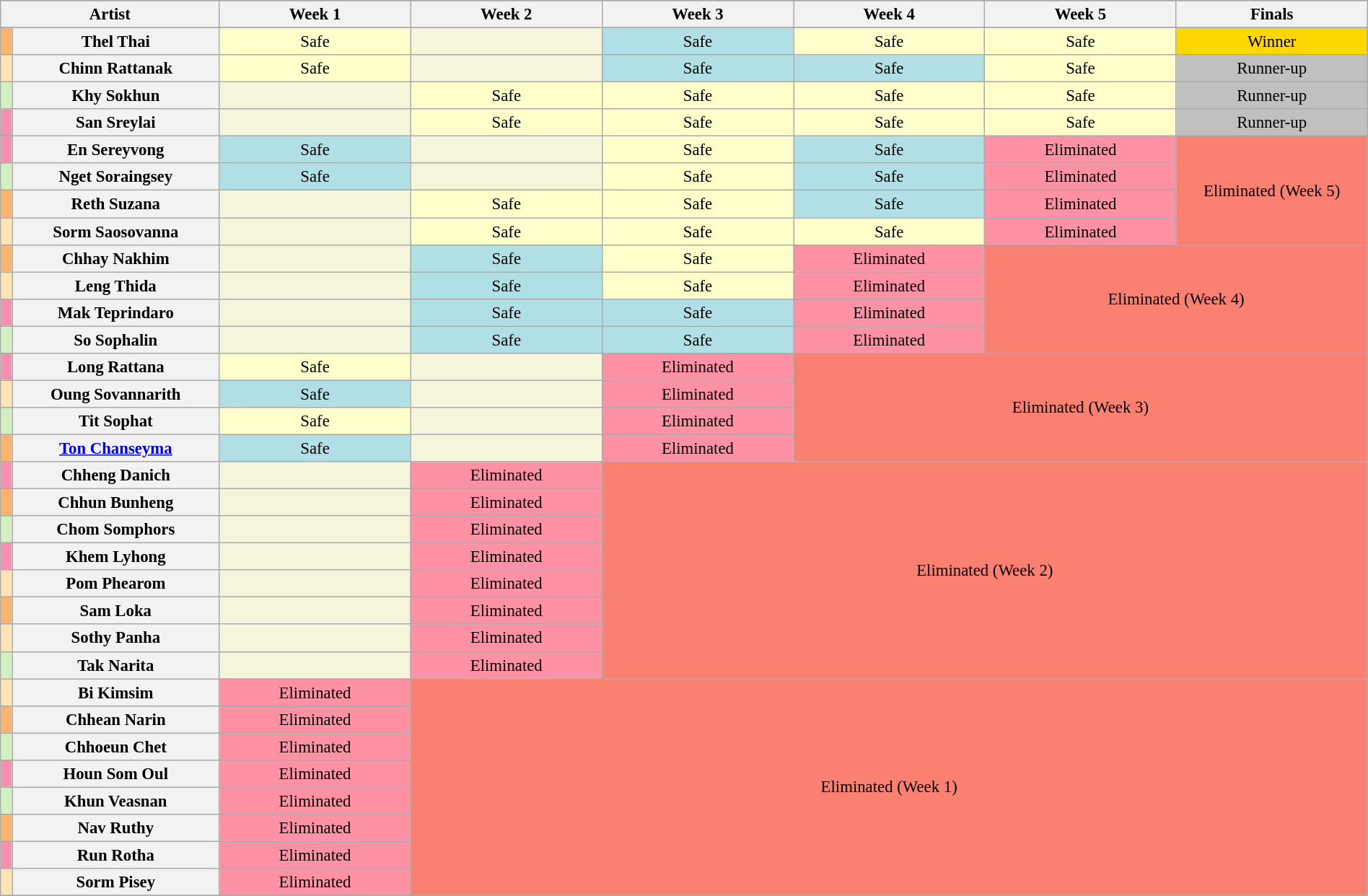<table class="wikitable"  style="text-align:center; font-size:95%; width:100%;">
<tr>
</tr>
<tr>
<th colspan="2">Artist</th>
<th style="width:14%;">Week 1</th>
<th style="width:14%;">Week 2</th>
<th style="width:14%;">Week 3</th>
<th style="width:14%;">Week 4</th>
<th style="width:14%;">Week 5</th>
<th style="width:14%;">Finals</th>
</tr>
<tr>
</tr>
<tr>
<th style="background:#fbb46e;"></th>
<th>Thel Thai</th>
<td style="background:#ffc;">Safe</td>
<td style="background:#F5F5DC;"></td>
<td style="background:#B0E0E6;">Safe</td>
<td style="background:#ffc;">Safe</td>
<td style="background:#ffc;">Safe</td>
<td style="background:gold;">Winner</td>
</tr>
<tr>
<th style="background:#ffe5b4;"></th>
<th>Chinn Rattanak</th>
<td style="background:#ffc;">Safe</td>
<td style="background:#F5F5DC;"></td>
<td style="background:#B0E0E6;">Safe</td>
<td style="background:#B0E0E6;">Safe</td>
<td style="background:#ffc;">Safe</td>
<td style="background:silver;">Runner-up</td>
</tr>
<tr>
<th style="background:#d0f0c0;"></th>
<th>Khy Sokhun</th>
<td style="background:#F5F5DC;"></td>
<td style="background:#ffc;">Safe</td>
<td style="background:#ffc;">Safe</td>
<td style="background:#ffc;">Safe</td>
<td style="background:#ffc;">Safe</td>
<td style="background:silver;">Runner-up</td>
</tr>
<tr>
<th style="background:#f78fb2;"></th>
<th>San Sreylai</th>
<td style="background:#F5F5DC;"></td>
<td style="background:#ffc;">Safe</td>
<td style="background:#ffc;">Safe</td>
<td style="background:#ffc;">Safe</td>
<td style="background:#ffc;">Safe</td>
<td style="background:silver;">Runner-up</td>
</tr>
<tr>
<th style="background:#f78fb2;"></th>
<th>En Sereyvong</th>
<td style="background:#B0E0E6;">Safe</td>
<td style="background:#F5F5DC;"></td>
<td style="background:#ffc;">Safe</td>
<td style="background:#B0E0E6;">Safe</td>
<td style="background:#FF91A4;">Eliminated</td>
<td rowspan="4" colspan="5" style="background:salmon;">Eliminated (Week 5)</td>
</tr>
<tr>
<th style="background:#d0f0c0;"></th>
<th>Nget Soraingsey</th>
<td style="background:#B0E0E6;">Safe</td>
<td style="background:#F5F5DC;"></td>
<td style="background:#ffc;">Safe</td>
<td style="background:#B0E0E6;">Safe</td>
<td style="background:#FF91A4;">Eliminated</td>
</tr>
<tr>
<th style="background:#fbb46e;"></th>
<th>Reth Suzana</th>
<td style="background:#F5F5DC;"></td>
<td style="background:#ffc;">Safe</td>
<td style="background:#ffc;">Safe</td>
<td style="background:#B0E0E6;">Safe</td>
<td style="background:#FF91A4;">Eliminated</td>
</tr>
<tr>
<th style="background:#ffe5b4;"></th>
<th>Sorm Saosovanna</th>
<td style="background:#F5F5DC;"></td>
<td style="background:#ffc;">Safe</td>
<td style="background:#ffc;">Safe</td>
<td style="background:#ffc;">Safe</td>
<td style="background:#FF91A4;">Eliminated</td>
</tr>
<tr>
<th style="background:#fbb46e;"></th>
<th>Chhay Nakhim</th>
<td style="background:#F5F5DC;"></td>
<td style="background:#B0E0E6;">Safe</td>
<td style="background:#ffc;">Safe</td>
<td style="background:#FF91A4;">Eliminated</td>
<td rowspan="4" colspan="5" style="background:salmon;">Eliminated (Week 4)</td>
</tr>
<tr>
<th style="background:#ffe5b4;"></th>
<th>Leng Thida</th>
<td style="background:#F5F5DC;"></td>
<td style="background:#B0E0E6;">Safe</td>
<td style="background:#ffc;">Safe</td>
<td style="background:#FF91A4;">Eliminated</td>
</tr>
<tr>
<th style="background:#f78fb2;"></th>
<th>Mak Teprindaro</th>
<td style="background:#F5F5DC;"></td>
<td style="background:#B0E0E6;">Safe</td>
<td style="background:#B0E0E6;">Safe</td>
<td style="background:#FF91A4;">Eliminated</td>
</tr>
<tr>
<th style="background:#d0f0c0;"></th>
<th>So Sophalin</th>
<td style="background:#F5F5DC;"></td>
<td style="background:#B0E0E6;">Safe</td>
<td style="background:#B0E0E6;">Safe</td>
<td style="background:#FF91A4;">Eliminated</td>
</tr>
<tr>
<th style="background:#f78fb2;"></th>
<th>Long Rattana</th>
<td style="background:#ffc;">Safe</td>
<td style="background:#F5F5DC;"></td>
<td style="background:#FF91A4;">Eliminated</td>
<td rowspan="4" colspan="5" style="background:salmon;">Eliminated (Week 3)</td>
</tr>
<tr>
<th style="background:#ffe5b4;"></th>
<th>Oung Sovannarith</th>
<td style="background:#B0E0E6;">Safe</td>
<td style="background:#F5F5DC;"></td>
<td style="background:#FF91A4;">Eliminated</td>
</tr>
<tr>
<th style="background:#d0f0c0;"></th>
<th>Tit Sophat</th>
<td style="background:#ffc;">Safe</td>
<td style="background:#F5F5DC;"></td>
<td style="background:#FF91A4;">Eliminated</td>
</tr>
<tr>
<th style="background:#fbb46e;"></th>
<th><a href='#'>Ton Chanseyma</a></th>
<td style="background:#B0E0E6;">Safe</td>
<td style="background:#F5F5DC;"></td>
<td style="background:#FF91A4;">Eliminated</td>
</tr>
<tr>
<th style="background:#f78fb2;"></th>
<th>Chheng Danich</th>
<td style="background:#F5F5DC;"></td>
<td style="background:#FF91A4;">Eliminated</td>
<td rowspan="8" colspan="5" style="background:salmon;">Eliminated (Week 2)</td>
</tr>
<tr>
<th style="background:#fbb46e;"></th>
<th>Chhun Bunheng</th>
<td style="background:#F5F5DC;"></td>
<td style="background:#FF91A4;">Eliminated</td>
</tr>
<tr>
<th style="background:#d0f0c0;"></th>
<th>Chom Somphors</th>
<td style="background:#F5F5DC;"></td>
<td style="background:#FF91A4;">Eliminated</td>
</tr>
<tr>
<th style="background:#f78fb2;"></th>
<th>Khem Lyhong</th>
<td style="background:#F5F5DC;"></td>
<td style="background:#FF91A4;">Eliminated</td>
</tr>
<tr>
<th style="background:#ffe5b4;"></th>
<th>Pom Phearom</th>
<td style="background:#F5F5DC;"></td>
<td style="background:#FF91A4;">Eliminated</td>
</tr>
<tr>
<th style="background:#fbb46e;"></th>
<th>Sam Loka</th>
<td style="background:#F5F5DC;"></td>
<td style="background:#FF91A4;">Eliminated</td>
</tr>
<tr>
<th style="background:#ffe5b4;"></th>
<th>Sothy Panha</th>
<td style="background:#F5F5DC;"></td>
<td style="background:#FF91A4;">Eliminated</td>
</tr>
<tr>
<th style="background:#d0f0c0;"></th>
<th>Tak Narita</th>
<td style="background:#F5F5DC;"></td>
<td style="background:#FF91A4;">Eliminated</td>
</tr>
<tr>
<th style="background:#ffe5b4;"></th>
<th>Bi Kimsim</th>
<td style="background:#FF91A4;">Eliminated</td>
<td rowspan="8" colspan="6" style="background:salmon;">Eliminated (Week 1)</td>
</tr>
<tr>
<th style="background:#fbb46e;"></th>
<th>Chhean Narin</th>
<td style="background:#FF91A4;">Eliminated</td>
</tr>
<tr>
<th style="background:#d0f0c0;"></th>
<th>Chhoeun Chet</th>
<td style="background:#FF91A4;">Eliminated</td>
</tr>
<tr>
<th style="background:#f78fb2;"></th>
<th>Houn Som Oul</th>
<td style="background:#FF91A4;">Eliminated</td>
</tr>
<tr>
<th style="background:#d0f0c0;"></th>
<th>Khun Veasnan</th>
<td style="background:#FF91A4;">Eliminated</td>
</tr>
<tr>
<th style="background:#fbb46e;"></th>
<th>Nav Ruthy</th>
<td style="background:#FF91A4;">Eliminated</td>
</tr>
<tr>
<th style="background:#f78fb2;"></th>
<th>Run Rotha</th>
<td style="background:#FF91A4;">Eliminated</td>
</tr>
<tr>
<th style="background:#ffe5b4;"></th>
<th>Sorm Pisey</th>
<td style="background:#FF91A4;">Eliminated</td>
</tr>
<tr>
</tr>
</table>
